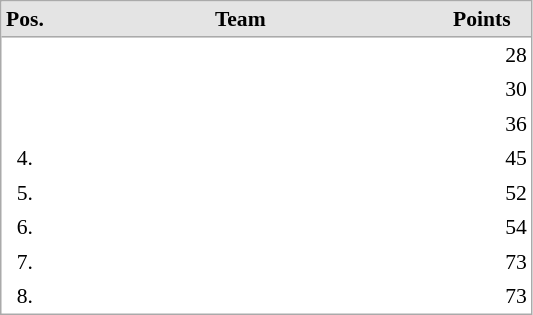<table cellspacing="0" cellpadding="3" style="border:1px solid #AAAAAA;font-size:90%">
<tr bgcolor="#E4E4E4">
<th style="border-bottom:1px solid #AAAAAA" width=10>Pos.</th>
<th style="border-bottom:1px solid #AAAAAA" width=250>Team</th>
<th style="border-bottom:1px solid #AAAAAA" width=60>Points</th>
</tr>
<tr align="center">
<td align="center" valign="top"></td>
<td align="left"></td>
<td align="right">28</td>
</tr>
<tr align="center">
<td align="center" valign="top"></td>
<td align="left"></td>
<td align="right">30</td>
</tr>
<tr align="center">
<td align="center" valign="top"></td>
<td align="left"></td>
<td align="right">36</td>
</tr>
<tr align="center">
<td align="center" valign="top">4.</td>
<td align="left"></td>
<td align="right">45</td>
</tr>
<tr align="center">
<td align="center" valign="top">5.</td>
<td align="left"></td>
<td align="right">52</td>
</tr>
<tr align="center">
<td align="center" valign="top">6.</td>
<td align="left"></td>
<td align="right">54</td>
</tr>
<tr align="center">
<td align="center" valign="top">7.</td>
<td align="left"></td>
<td align="right">73</td>
</tr>
<tr align="center">
<td align="center" valign="top">8.</td>
<td align="left"></td>
<td align="right">73</td>
</tr>
</table>
